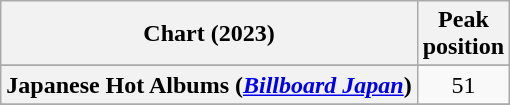<table class="wikitable sortable plainrowheaders" style="text-align:center">
<tr>
<th scope="col">Chart (2023)</th>
<th scope="col">Peak<br>position</th>
</tr>
<tr>
</tr>
<tr>
</tr>
<tr>
</tr>
<tr>
</tr>
<tr>
</tr>
<tr>
<th scope="row">Japanese Hot Albums (<em><a href='#'>Billboard Japan</a></em>)</th>
<td>51</td>
</tr>
<tr>
</tr>
<tr>
</tr>
<tr>
</tr>
<tr>
</tr>
<tr>
</tr>
</table>
